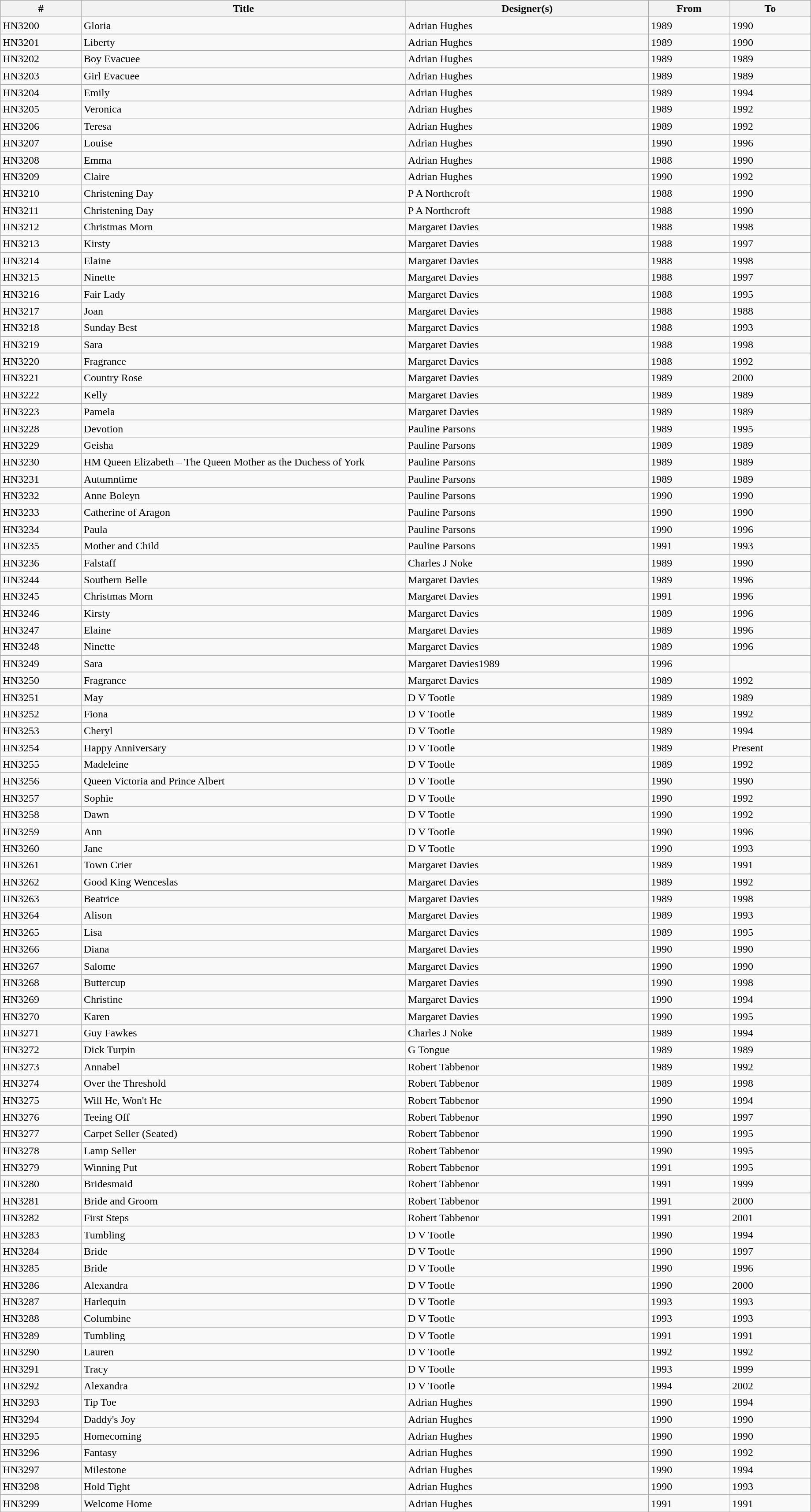<table class="wikitable collapsible" width="97%" border="1" cellpadding="1" cellspacing="0" align="centre">
<tr>
<th width=10%>#</th>
<th width=40%>Title</th>
<th width=30%>Designer(s)</th>
<th width=10%>From</th>
<th width=10%>To</th>
</tr>
<tr>
<td>HN3200</td>
<td>Gloria</td>
<td>Adrian Hughes</td>
<td>1989</td>
<td>1990</td>
</tr>
<tr>
<td>HN3201</td>
<td>Liberty</td>
<td>Adrian Hughes</td>
<td>1989</td>
<td>1990</td>
</tr>
<tr>
<td>HN3202</td>
<td>Boy Evacuee</td>
<td>Adrian Hughes</td>
<td>1989</td>
<td>1989</td>
</tr>
<tr>
<td>HN3203</td>
<td>Girl Evacuee</td>
<td>Adrian Hughes</td>
<td>1989</td>
<td>1989</td>
</tr>
<tr>
<td>HN3204</td>
<td>Emily</td>
<td>Adrian Hughes</td>
<td>1989</td>
<td>1994</td>
</tr>
<tr>
<td>HN3205</td>
<td>Veronica</td>
<td>Adrian Hughes</td>
<td>1989</td>
<td>1992</td>
</tr>
<tr>
<td>HN3206</td>
<td>Teresa</td>
<td>Adrian Hughes</td>
<td>1989</td>
<td>1992</td>
</tr>
<tr>
<td>HN3207</td>
<td>Louise</td>
<td>Adrian Hughes</td>
<td>1990</td>
<td>1996</td>
</tr>
<tr>
<td>HN3208</td>
<td>Emma</td>
<td>Adrian Hughes</td>
<td>1988</td>
<td>1990</td>
</tr>
<tr>
<td>HN3209</td>
<td>Claire</td>
<td>Adrian Hughes</td>
<td>1990</td>
<td>1992</td>
</tr>
<tr>
<td>HN3210</td>
<td>Christening Day</td>
<td>P A Northcroft</td>
<td>1988</td>
<td>1990</td>
</tr>
<tr>
<td>HN3211</td>
<td>Christening Day</td>
<td>P A Northcroft</td>
<td>1988</td>
<td>1990</td>
</tr>
<tr>
<td>HN3212</td>
<td>Christmas Morn</td>
<td>Margaret Davies</td>
<td>1988</td>
<td>1998</td>
</tr>
<tr>
<td>HN3213</td>
<td>Kirsty</td>
<td>Margaret Davies</td>
<td>1988</td>
<td>1997</td>
</tr>
<tr>
<td>HN3214</td>
<td>Elaine</td>
<td>Margaret Davies</td>
<td>1988</td>
<td>1998</td>
</tr>
<tr>
<td>HN3215</td>
<td>Ninette</td>
<td>Margaret Davies</td>
<td>1988</td>
<td>1997</td>
</tr>
<tr>
<td>HN3216</td>
<td>Fair Lady</td>
<td>Margaret Davies</td>
<td>1988</td>
<td>1995</td>
</tr>
<tr>
<td>HN3217</td>
<td>Joan</td>
<td>Margaret Davies</td>
<td>1988</td>
<td>1988</td>
</tr>
<tr>
<td>HN3218</td>
<td>Sunday Best</td>
<td>Margaret Davies</td>
<td>1988</td>
<td>1993</td>
</tr>
<tr>
<td>HN3219</td>
<td>Sara</td>
<td>Margaret Davies</td>
<td>1988</td>
<td>1998</td>
</tr>
<tr>
<td>HN3220</td>
<td>Fragrance</td>
<td>Margaret Davies</td>
<td>1988</td>
<td>1992</td>
</tr>
<tr>
<td>HN3221</td>
<td>Country Rose</td>
<td>Margaret Davies</td>
<td>1989</td>
<td>2000</td>
</tr>
<tr>
<td>HN3222</td>
<td>Kelly</td>
<td>Margaret Davies</td>
<td>1989</td>
<td>1989</td>
</tr>
<tr>
<td>HN3223</td>
<td>Pamela</td>
<td>Margaret Davies</td>
<td>1989</td>
<td>1989</td>
</tr>
<tr>
<td>HN3228</td>
<td>Devotion</td>
<td>Pauline Parsons</td>
<td>1989</td>
<td>1995</td>
</tr>
<tr>
<td>HN3229</td>
<td>Geisha</td>
<td>Pauline Parsons</td>
<td>1989</td>
<td>1989</td>
</tr>
<tr>
<td>HN3230</td>
<td>HM Queen Elizabeth – The Queen Mother as the Duchess of York</td>
<td>Pauline Parsons</td>
<td>1989</td>
<td>1989</td>
</tr>
<tr>
<td>HN3231</td>
<td>Autumntime</td>
<td>Pauline Parsons</td>
<td>1989</td>
<td>1989</td>
</tr>
<tr>
<td>HN3232</td>
<td>Anne Boleyn</td>
<td>Pauline Parsons</td>
<td>1990</td>
<td>1990</td>
</tr>
<tr>
<td>HN3233</td>
<td>Catherine of Aragon</td>
<td>Pauline Parsons</td>
<td>1990</td>
<td>1990</td>
</tr>
<tr>
<td>HN3234</td>
<td>Paula</td>
<td>Pauline Parsons</td>
<td>1990</td>
<td>1996</td>
</tr>
<tr>
<td>HN3235</td>
<td>Mother and Child</td>
<td>Pauline Parsons</td>
<td>1991</td>
<td>1993</td>
</tr>
<tr>
<td>HN3236</td>
<td>Falstaff</td>
<td>Charles J Noke</td>
<td>1989</td>
<td>1990</td>
</tr>
<tr>
<td>HN3244</td>
<td>Southern Belle</td>
<td>Margaret Davies</td>
<td>1989</td>
<td>1996</td>
</tr>
<tr>
<td>HN3245</td>
<td>Christmas Morn</td>
<td>Margaret Davies</td>
<td>1991</td>
<td>1996</td>
</tr>
<tr>
<td>HN3246</td>
<td>Kirsty</td>
<td>Margaret Davies</td>
<td>1989</td>
<td>1996</td>
</tr>
<tr>
<td>HN3247</td>
<td>Elaine</td>
<td>Margaret Davies</td>
<td>1989</td>
<td>1996</td>
</tr>
<tr>
<td>HN3248</td>
<td>Ninette</td>
<td>Margaret Davies</td>
<td>1989</td>
<td>1996</td>
</tr>
<tr>
<td>HN3249</td>
<td>Sara</td>
<td>Margaret Davies1989</td>
<td>1996</td>
<td></td>
</tr>
<tr>
<td>HN3250</td>
<td>Fragrance</td>
<td>Margaret Davies</td>
<td>1989</td>
<td>1992</td>
</tr>
<tr>
<td>HN3251</td>
<td>May</td>
<td>D V Tootle</td>
<td>1989</td>
<td>1989</td>
</tr>
<tr>
<td>HN3252</td>
<td>Fiona</td>
<td>D V Tootle</td>
<td>1989</td>
<td>1992</td>
</tr>
<tr>
<td>HN3253</td>
<td>Cheryl</td>
<td>D V Tootle</td>
<td>1989</td>
<td>1994</td>
</tr>
<tr>
<td>HN3254</td>
<td>Happy Anniversary</td>
<td>D V Tootle</td>
<td>1989</td>
<td>Present</td>
</tr>
<tr>
<td>HN3255</td>
<td>Madeleine</td>
<td>D V Tootle</td>
<td>1989</td>
<td>1992</td>
</tr>
<tr>
<td>HN3256</td>
<td>Queen Victoria and Prince Albert</td>
<td>D V Tootle</td>
<td>1990</td>
<td>1990</td>
</tr>
<tr>
<td>HN3257</td>
<td>Sophie</td>
<td>D V Tootle</td>
<td>1990</td>
<td>1992</td>
</tr>
<tr>
<td>HN3258</td>
<td>Dawn</td>
<td>D V Tootle</td>
<td>1990</td>
<td>1992</td>
</tr>
<tr>
<td>HN3259</td>
<td>Ann</td>
<td>D V Tootle</td>
<td>1990</td>
<td>1996</td>
</tr>
<tr>
<td>HN3260</td>
<td>Jane</td>
<td>D V Tootle</td>
<td>1990</td>
<td>1993</td>
</tr>
<tr>
<td>HN3261</td>
<td>Town Crier</td>
<td>Margaret Davies</td>
<td>1989</td>
<td>1991</td>
</tr>
<tr>
<td>HN3262</td>
<td>Good King Wenceslas</td>
<td>Margaret Davies</td>
<td>1989</td>
<td>1992</td>
</tr>
<tr>
<td>HN3263</td>
<td>Beatrice</td>
<td>Margaret Davies</td>
<td>1989</td>
<td>1998</td>
</tr>
<tr>
<td>HN3264</td>
<td>Alison</td>
<td>Margaret Davies</td>
<td>1989</td>
<td>1993</td>
</tr>
<tr>
<td>HN3265</td>
<td>Lisa</td>
<td>Margaret Davies</td>
<td>1989</td>
<td>1995</td>
</tr>
<tr>
<td>HN3266</td>
<td>Diana</td>
<td>Margaret Davies</td>
<td>1990</td>
<td>1990</td>
</tr>
<tr>
<td>HN3267</td>
<td>Salome</td>
<td>Margaret Davies</td>
<td>1990</td>
<td>1990</td>
</tr>
<tr>
<td>HN3268</td>
<td>Buttercup</td>
<td>Margaret Davies</td>
<td>1990</td>
<td>1998</td>
</tr>
<tr>
<td>HN3269</td>
<td>Christine</td>
<td>Margaret Davies</td>
<td>1990</td>
<td>1994</td>
</tr>
<tr>
<td>HN3270</td>
<td>Karen</td>
<td>Margaret Davies</td>
<td>1990</td>
<td>1995</td>
</tr>
<tr>
<td>HN3271</td>
<td>Guy Fawkes</td>
<td>Charles J Noke</td>
<td>1989</td>
<td>1994</td>
</tr>
<tr>
<td>HN3272</td>
<td>Dick Turpin</td>
<td>G Tongue</td>
<td>1989</td>
<td>1989</td>
</tr>
<tr>
<td>HN3273</td>
<td>Annabel</td>
<td>Robert Tabbenor</td>
<td>1989</td>
<td>1992</td>
</tr>
<tr>
<td>HN3274</td>
<td>Over the Threshold</td>
<td>Robert Tabbenor</td>
<td>1989</td>
<td>1998</td>
</tr>
<tr>
<td>HN3275</td>
<td>Will He, Won't He</td>
<td>Robert Tabbenor</td>
<td>1990</td>
<td>1994</td>
</tr>
<tr>
<td>HN3276</td>
<td>Teeing Off</td>
<td>Robert Tabbenor</td>
<td>1990</td>
<td>1997</td>
</tr>
<tr>
<td>HN3277</td>
<td>Carpet Seller (Seated)</td>
<td>Robert Tabbenor</td>
<td>1990</td>
<td>1995</td>
</tr>
<tr>
<td>HN3278</td>
<td>Lamp Seller</td>
<td>Robert Tabbenor</td>
<td>1990</td>
<td>1995</td>
</tr>
<tr>
<td>HN3279</td>
<td>Winning Put</td>
<td>Robert Tabbenor</td>
<td>1991</td>
<td>1995</td>
</tr>
<tr>
<td>HN3280</td>
<td>Bridesmaid</td>
<td>Robert Tabbenor</td>
<td>1991</td>
<td>1999</td>
</tr>
<tr>
<td>HN3281</td>
<td>Bride and Groom</td>
<td>Robert Tabbenor</td>
<td>1991</td>
<td>2000</td>
</tr>
<tr>
<td>HN3282</td>
<td>First Steps</td>
<td>Robert Tabbenor</td>
<td>1991</td>
<td>2001</td>
</tr>
<tr>
<td>HN3283</td>
<td>Tumbling</td>
<td>D V Tootle</td>
<td>1990</td>
<td>1994</td>
</tr>
<tr>
<td>HN3284</td>
<td>Bride</td>
<td>D V Tootle</td>
<td>1990</td>
<td>1997</td>
</tr>
<tr>
<td>HN3285</td>
<td>Bride</td>
<td>D V Tootle</td>
<td>1990</td>
<td>1996</td>
</tr>
<tr>
<td>HN3286</td>
<td>Alexandra</td>
<td>D V Tootle</td>
<td>1990</td>
<td>2000</td>
</tr>
<tr>
<td>HN3287</td>
<td>Harlequin</td>
<td>D V Tootle</td>
<td>1993</td>
<td>1993</td>
</tr>
<tr>
<td>HN3288</td>
<td>Columbine</td>
<td>D V Tootle</td>
<td>1993</td>
<td>1993</td>
</tr>
<tr>
<td>HN3289</td>
<td>Tumbling</td>
<td>D V Tootle</td>
<td>1991</td>
<td>1991</td>
</tr>
<tr>
<td>HN3290</td>
<td>Lauren</td>
<td>D V Tootle</td>
<td>1992</td>
<td>1992</td>
</tr>
<tr>
<td>HN3291</td>
<td>Tracy</td>
<td>D V Tootle</td>
<td>1993</td>
<td>1999</td>
</tr>
<tr>
<td>HN3292</td>
<td>Alexandra</td>
<td>D V Tootle</td>
<td>1994</td>
<td>2002</td>
</tr>
<tr>
<td>HN3293</td>
<td>Tip Toe</td>
<td>Adrian Hughes</td>
<td>1990</td>
<td>1994</td>
</tr>
<tr>
<td>HN3294</td>
<td>Daddy's Joy</td>
<td>Adrian Hughes</td>
<td>1990</td>
<td>1990</td>
</tr>
<tr>
<td>HN3295</td>
<td>Homecoming</td>
<td>Adrian Hughes</td>
<td>1990</td>
<td>1990</td>
</tr>
<tr>
<td>HN3296</td>
<td>Fantasy</td>
<td>Adrian Hughes</td>
<td>1990</td>
<td>1992</td>
</tr>
<tr>
<td>HN3297</td>
<td>Milestone</td>
<td>Adrian Hughes</td>
<td>1990</td>
<td>1994</td>
</tr>
<tr>
<td>HN3298</td>
<td>Hold Tight</td>
<td>Adrian Hughes</td>
<td>1990</td>
<td>1993</td>
</tr>
<tr>
<td>HN3299</td>
<td>Welcome Home</td>
<td>Adrian Hughes</td>
<td>1991</td>
<td>1991</td>
</tr>
<tr>
</tr>
</table>
